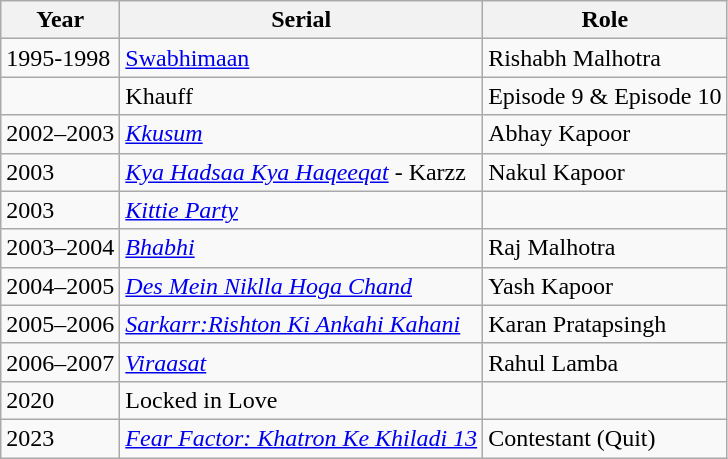<table class="wikitable sortable">
<tr>
<th>Year</th>
<th>Serial</th>
<th>Role</th>
</tr>
<tr>
<td>1995-1998</td>
<td><a href='#'>Swabhimaan</a></td>
<td>Rishabh Malhotra</td>
</tr>
<tr>
<td></td>
<td>Khauff</td>
<td>Episode 9 & Episode 10</td>
</tr>
<tr>
<td>2002–2003</td>
<td><em><a href='#'>Kkusum</a></em></td>
<td>Abhay Kapoor</td>
</tr>
<tr>
<td>2003</td>
<td><em><a href='#'>Kya Hadsaa Kya Haqeeqat</a></em> - Karzz</td>
<td>Nakul Kapoor</td>
</tr>
<tr>
<td>2003</td>
<td><em><a href='#'>Kittie Party</a></em></td>
<td></td>
</tr>
<tr>
<td>2003–2004</td>
<td><em><a href='#'>Bhabhi</a></em></td>
<td>Raj Malhotra</td>
</tr>
<tr>
<td>2004–2005</td>
<td><em><a href='#'>Des Mein Niklla Hoga Chand</a></em></td>
<td>Yash Kapoor</td>
</tr>
<tr>
<td>2005–2006</td>
<td><em><a href='#'>Sarkarr:Rishton Ki Ankahi Kahani</a></em></td>
<td>Karan Pratapsingh</td>
</tr>
<tr>
<td>2006–2007</td>
<td><em><a href='#'>Viraasat</a></em></td>
<td>Rahul Lamba</td>
</tr>
<tr>
<td>2020</td>
<td>Locked in Love</td>
<td></td>
</tr>
<tr>
<td>2023</td>
<td><em><a href='#'>Fear Factor: Khatron Ke Khiladi 13</a></em></td>
<td>Contestant (Quit)</td>
</tr>
</table>
